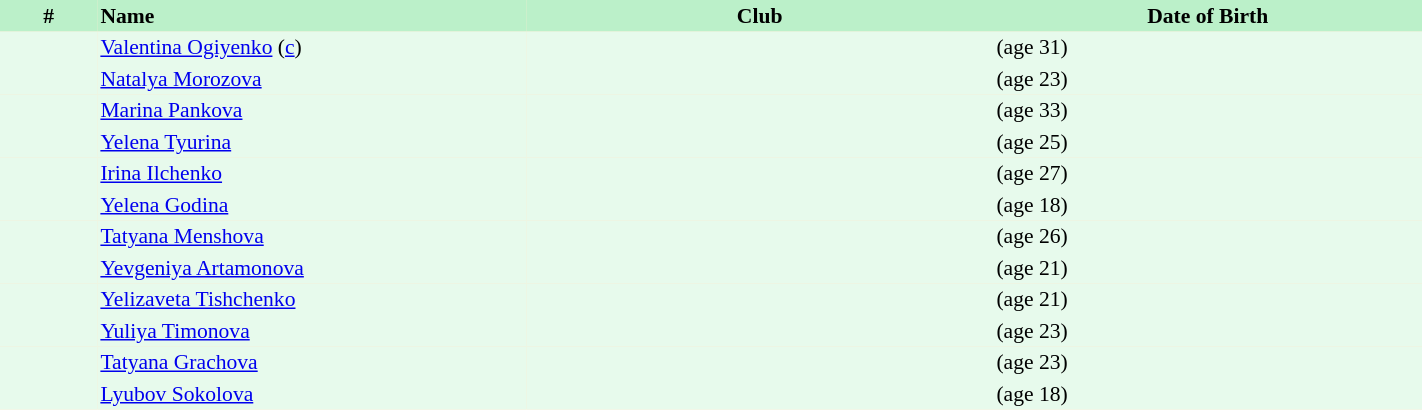<table border=0 cellpadding=2 cellspacing=0  |- bgcolor=#FFECCE style="text-align:center; font-size:90%;" width=75%>
<tr bgcolor=#BBF0C9>
<th width=5%>#</th>
<th width=22% align=left>Name</th>
<th width=24%>Club</th>
<th width=22%>Date of Birth</th>
</tr>
<tr bgcolor=#E7FAEC>
<td></td>
<td align=left><a href='#'>Valentina Ogiyenko</a>  (<a href='#'>c</a>)</td>
<td align=left></td>
<td align=left> (age 31)</td>
</tr>
<tr bgcolor=#E7FAEC>
<td></td>
<td align=left><a href='#'>Natalya Morozova</a></td>
<td align=left></td>
<td align=left> (age 23)</td>
</tr>
<tr bgcolor=#E7FAEC>
<td></td>
<td align=left><a href='#'>Marina Pankova</a></td>
<td align=left></td>
<td align=left> (age 33)</td>
</tr>
<tr bgcolor=#E7FAEC>
<td></td>
<td align=left><a href='#'>Yelena Tyurina</a></td>
<td align=left></td>
<td align=left> (age 25)</td>
</tr>
<tr bgcolor=#E7FAEC>
<td></td>
<td align=left><a href='#'>Irina Ilchenko</a></td>
<td align=left></td>
<td align=left> (age 27)</td>
</tr>
<tr bgcolor=#E7FAEC>
<td></td>
<td align=left><a href='#'>Yelena Godina</a></td>
<td align=left></td>
<td align=left> (age 18)</td>
</tr>
<tr bgcolor=#E7FAEC>
<td></td>
<td align=left><a href='#'>Tatyana Menshova</a></td>
<td align=left></td>
<td align=left> (age 26)</td>
</tr>
<tr bgcolor=#E7FAEC>
<td></td>
<td align=left><a href='#'>Yevgeniya Artamonova</a></td>
<td align=left></td>
<td align=left> (age 21)</td>
</tr>
<tr bgcolor=#E7FAEC>
<td></td>
<td align=left><a href='#'>Yelizaveta Tishchenko</a></td>
<td align=left></td>
<td align=left> (age 21)</td>
</tr>
<tr bgcolor=#E7FAEC>
<td></td>
<td align=left><a href='#'>Yuliya Timonova</a></td>
<td align=left></td>
<td align=left> (age 23)</td>
</tr>
<tr bgcolor=#E7FAEC>
<td></td>
<td align=left><a href='#'>Tatyana Grachova</a></td>
<td align=left></td>
<td align=left> (age 23)</td>
</tr>
<tr bgcolor=#E7FAEC>
<td></td>
<td align=left><a href='#'>Lyubov Sokolova</a></td>
<td align=left></td>
<td align=left> (age 18)</td>
</tr>
</table>
